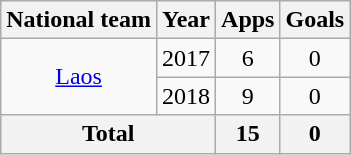<table class="wikitable" style="text-align:center">
<tr>
<th>National team</th>
<th>Year</th>
<th>Apps</th>
<th>Goals</th>
</tr>
<tr>
<td rowspan="2"><a href='#'>Laos</a></td>
<td>2017</td>
<td>6</td>
<td>0</td>
</tr>
<tr>
<td>2018</td>
<td>9</td>
<td>0</td>
</tr>
<tr>
<th colspan=2>Total</th>
<th>15</th>
<th>0</th>
</tr>
</table>
